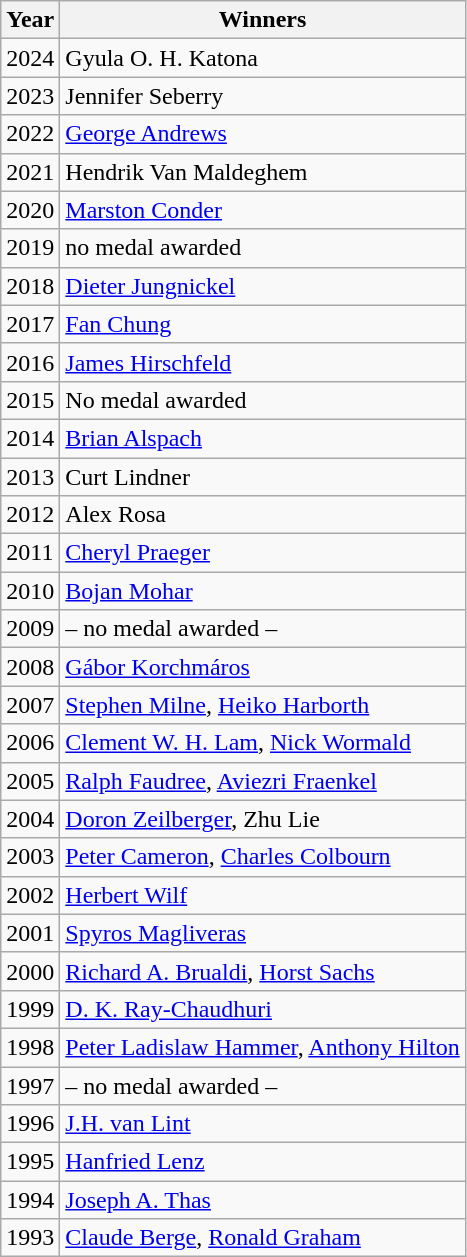<table class="wikitable">
<tr>
<th>Year</th>
<th>Winners</th>
</tr>
<tr>
<td>2024</td>
<td>Gyula O. H. Katona</td>
</tr>
<tr>
<td>2023</td>
<td>Jennifer Seberry</td>
</tr>
<tr>
<td>2022</td>
<td><a href='#'>George Andrews</a></td>
</tr>
<tr>
<td>2021</td>
<td>Hendrik Van Maldeghem</td>
</tr>
<tr>
<td>2020</td>
<td><a href='#'>Marston Conder</a></td>
</tr>
<tr>
<td>2019</td>
<td>no medal awarded</td>
</tr>
<tr>
<td>2018</td>
<td><a href='#'>Dieter Jungnickel</a></td>
</tr>
<tr>
<td>2017</td>
<td><a href='#'>Fan Chung</a></td>
</tr>
<tr>
<td>2016</td>
<td><a href='#'>James Hirschfeld</a></td>
</tr>
<tr>
<td>2015</td>
<td>No medal awarded</td>
</tr>
<tr>
<td>2014</td>
<td><a href='#'>Brian Alspach</a></td>
</tr>
<tr>
<td>2013</td>
<td>Curt Lindner</td>
</tr>
<tr>
<td>2012</td>
<td>Alex Rosa</td>
</tr>
<tr>
<td>2011</td>
<td><a href='#'>Cheryl Praeger</a></td>
</tr>
<tr>
<td>2010</td>
<td><a href='#'>Bojan Mohar</a></td>
</tr>
<tr>
<td>2009</td>
<td>– no medal awarded –</td>
</tr>
<tr>
<td>2008</td>
<td><a href='#'>Gábor Korchmáros</a></td>
</tr>
<tr>
<td>2007</td>
<td><a href='#'>Stephen Milne</a>, <a href='#'>Heiko Harborth</a></td>
</tr>
<tr>
<td>2006</td>
<td><a href='#'>Clement W. H. Lam</a>, <a href='#'>Nick Wormald</a></td>
</tr>
<tr>
<td>2005</td>
<td><a href='#'>Ralph Faudree</a>, <a href='#'>Aviezri Fraenkel</a></td>
</tr>
<tr>
<td>2004</td>
<td><a href='#'>Doron Zeilberger</a>, Zhu Lie</td>
</tr>
<tr>
<td>2003</td>
<td><a href='#'>Peter Cameron</a>, <a href='#'>Charles Colbourn</a></td>
</tr>
<tr>
<td>2002</td>
<td><a href='#'>Herbert Wilf</a></td>
</tr>
<tr>
<td>2001</td>
<td><a href='#'>Spyros Magliveras</a></td>
</tr>
<tr>
<td>2000</td>
<td><a href='#'>Richard A. Brualdi</a>, <a href='#'>Horst Sachs</a></td>
</tr>
<tr>
<td>1999</td>
<td><a href='#'>D. K. Ray-Chaudhuri</a></td>
</tr>
<tr>
<td>1998</td>
<td><a href='#'>Peter Ladislaw Hammer</a>, <a href='#'>Anthony Hilton</a></td>
</tr>
<tr>
<td>1997</td>
<td>– no medal awarded –</td>
</tr>
<tr>
<td>1996</td>
<td><a href='#'>J.H. van Lint</a></td>
</tr>
<tr>
<td>1995</td>
<td><a href='#'>Hanfried Lenz</a></td>
</tr>
<tr>
<td>1994</td>
<td><a href='#'>Joseph A. Thas</a></td>
</tr>
<tr>
<td>1993</td>
<td><a href='#'>Claude Berge</a>, <a href='#'>Ronald Graham</a></td>
</tr>
</table>
